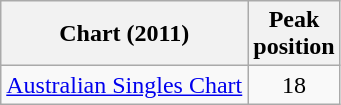<table class="wikitable">
<tr>
<th>Chart (2011)</th>
<th>Peak<br>position</th>
</tr>
<tr>
<td><a href='#'>Australian Singles Chart</a></td>
<td style="text-align:center;">18</td>
</tr>
</table>
